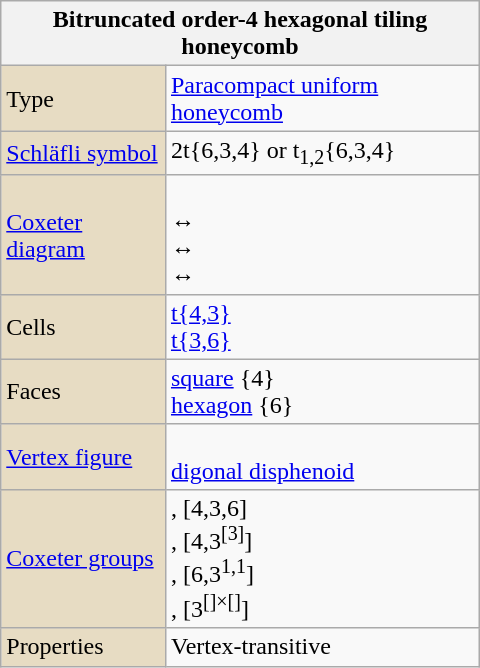<table class="wikitable" align="right" style="margin-left:10px" width="320">
<tr>
<th bgcolor=#e7dcc3 colspan=2>Bitruncated order-4 hexagonal tiling honeycomb</th>
</tr>
<tr>
<td bgcolor=#e7dcc3>Type</td>
<td><a href='#'>Paracompact uniform honeycomb</a></td>
</tr>
<tr>
<td bgcolor=#e7dcc3><a href='#'>Schläfli symbol</a></td>
<td>2t{6,3,4} or t<sub>1,2</sub>{6,3,4}</td>
</tr>
<tr>
<td bgcolor=#e7dcc3><a href='#'>Coxeter diagram</a></td>
<td><br> ↔ <br> ↔ <br> ↔ </td>
</tr>
<tr>
<td bgcolor=#e7dcc3>Cells</td>
<td><a href='#'>t{4,3}</a> <br><a href='#'>t{3,6}</a> </td>
</tr>
<tr>
<td bgcolor=#e7dcc3>Faces</td>
<td><a href='#'>square</a> {4}<br><a href='#'>hexagon</a> {6}</td>
</tr>
<tr>
<td bgcolor=#e7dcc3><a href='#'>Vertex figure</a></td>
<td><br><a href='#'>digonal disphenoid</a></td>
</tr>
<tr>
<td bgcolor=#e7dcc3><a href='#'>Coxeter groups</a></td>
<td>, [4,3,6]<br>, [4,3<sup>[3]</sup>]<br>, [6,3<sup>1,1</sup>]<br>, [3<sup>[]×[]</sup>]</td>
</tr>
<tr>
<td bgcolor=#e7dcc3>Properties</td>
<td>Vertex-transitive</td>
</tr>
</table>
